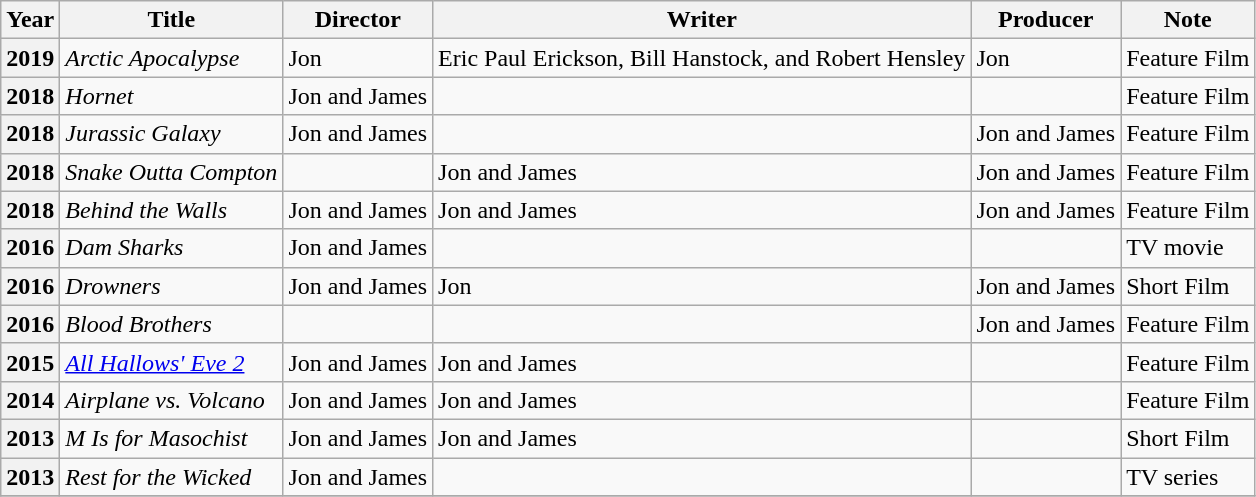<table class="wikitable plainrowheaders sortable">
<tr>
<th scope="col">Year</th>
<th scope="col">Title</th>
<th scope="col">Director</th>
<th scope="col">Writer</th>
<th scope="col">Producer</th>
<th scope="col">Note</th>
</tr>
<tr>
<th scope=row>2019</th>
<td><em>Arctic Apocalypse</em></td>
<td>Jon</td>
<td>Eric Paul Erickson, Bill Hanstock, and Robert Hensley</td>
<td>Jon</td>
<td>Feature Film</td>
</tr>
<tr>
<th scope=row>2018</th>
<td><em>Hornet</em></td>
<td>Jon and James</td>
<td></td>
<td></td>
<td>Feature Film</td>
</tr>
<tr>
<th scope=row>2018</th>
<td><em>Jurassic Galaxy</em></td>
<td>Jon and James</td>
<td></td>
<td>Jon and James</td>
<td>Feature Film</td>
</tr>
<tr>
<th scope=row>2018</th>
<td><em>Snake Outta Compton</em></td>
<td></td>
<td>Jon and James</td>
<td>Jon and James</td>
<td>Feature Film</td>
</tr>
<tr>
<th scope=row>2018</th>
<td><em>Behind the Walls</em></td>
<td>Jon and James</td>
<td>Jon and James</td>
<td>Jon and James</td>
<td>Feature Film</td>
</tr>
<tr>
<th scope=row>2016</th>
<td><em>Dam Sharks</em></td>
<td>Jon and James</td>
<td></td>
<td></td>
<td>TV movie</td>
</tr>
<tr>
<th scope=row>2016</th>
<td><em>Drowners</em></td>
<td>Jon and James</td>
<td>Jon</td>
<td>Jon and James</td>
<td>Short Film</td>
</tr>
<tr>
<th scope=row>2016</th>
<td><em>Blood Brothers</em></td>
<td></td>
<td></td>
<td>Jon and James</td>
<td>Feature Film</td>
</tr>
<tr>
<th scope=row>2015</th>
<td><em><a href='#'>All Hallows' Eve 2</a></em></td>
<td>Jon and James</td>
<td>Jon and James</td>
<td></td>
<td>Feature Film</td>
</tr>
<tr>
<th scope=row>2014</th>
<td><em>Airplane vs. Volcano</em></td>
<td>Jon and James</td>
<td>Jon and James</td>
<td></td>
<td>Feature Film</td>
</tr>
<tr>
<th scope=row>2013</th>
<td><em>M Is for Masochist</em></td>
<td>Jon and James</td>
<td>Jon and James</td>
<td></td>
<td>Short Film</td>
</tr>
<tr>
<th scope=row>2013</th>
<td><em>Rest for the Wicked</em></td>
<td>Jon and James</td>
<td></td>
<td></td>
<td>TV series</td>
</tr>
<tr>
</tr>
</table>
